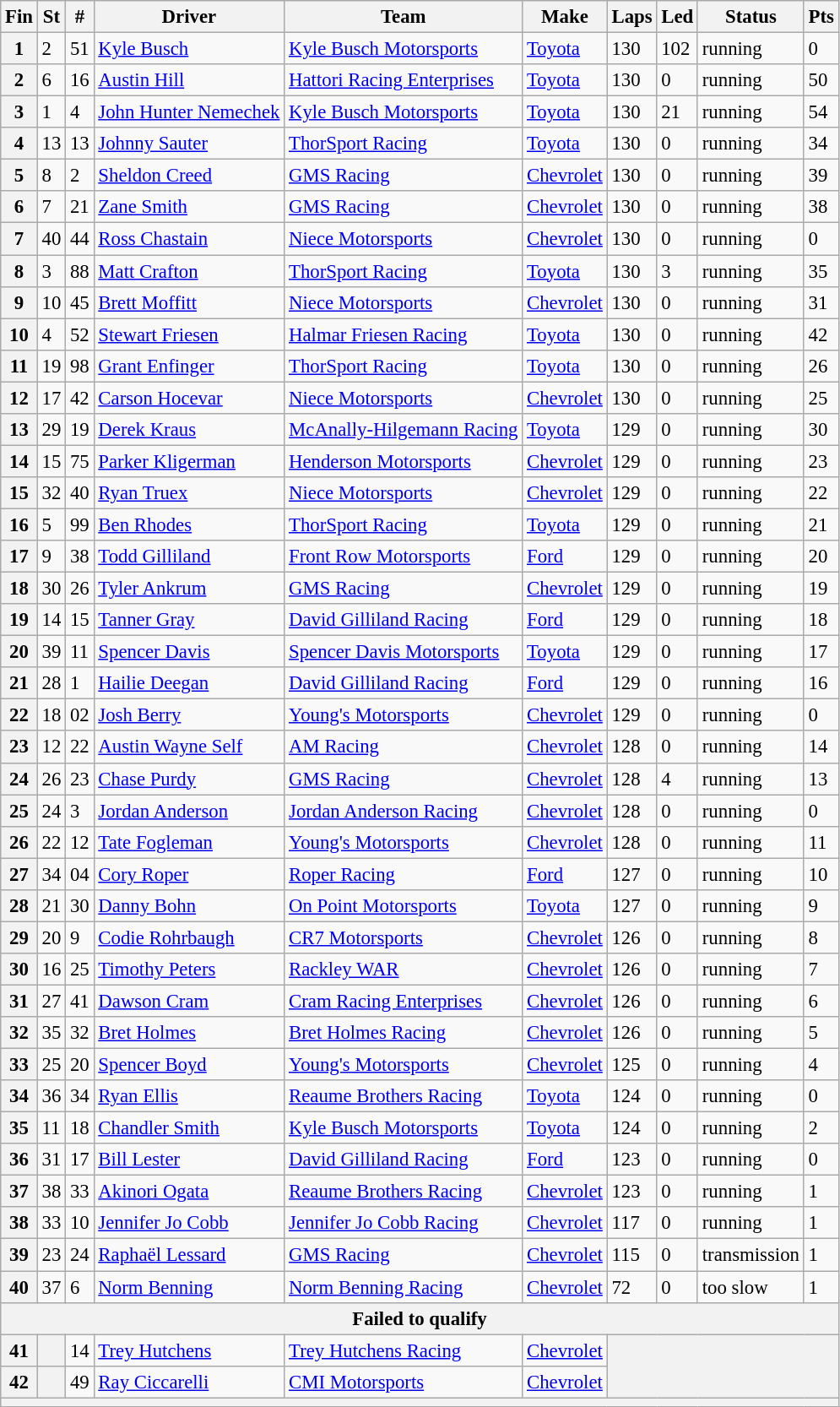<table class="wikitable" style="font-size: 95%;">
<tr>
<th>Fin</th>
<th>St</th>
<th>#</th>
<th>Driver</th>
<th>Team</th>
<th>Make</th>
<th>Laps</th>
<th>Led</th>
<th>Status</th>
<th>Pts</th>
</tr>
<tr>
<th>1</th>
<td>2</td>
<td>51</td>
<td><a href='#'>Kyle Busch</a></td>
<td><a href='#'>Kyle Busch Motorsports</a></td>
<td><a href='#'>Toyota</a></td>
<td>130</td>
<td>102</td>
<td>running</td>
<td>0</td>
</tr>
<tr>
<th>2</th>
<td>6</td>
<td>16</td>
<td><a href='#'>Austin Hill</a></td>
<td><a href='#'>Hattori Racing Enterprises</a></td>
<td><a href='#'>Toyota</a></td>
<td>130</td>
<td>0</td>
<td>running</td>
<td>50</td>
</tr>
<tr>
<th>3</th>
<td>1</td>
<td>4</td>
<td><a href='#'>John Hunter Nemechek</a></td>
<td><a href='#'>Kyle Busch Motorsports</a></td>
<td><a href='#'>Toyota</a></td>
<td>130</td>
<td>21</td>
<td>running</td>
<td>54</td>
</tr>
<tr>
<th>4</th>
<td>13</td>
<td>13</td>
<td><a href='#'>Johnny Sauter</a></td>
<td><a href='#'>ThorSport Racing</a></td>
<td><a href='#'>Toyota</a></td>
<td>130</td>
<td>0</td>
<td>running</td>
<td>34</td>
</tr>
<tr>
<th>5</th>
<td>8</td>
<td>2</td>
<td><a href='#'>Sheldon Creed</a></td>
<td><a href='#'>GMS Racing</a></td>
<td><a href='#'>Chevrolet</a></td>
<td>130</td>
<td>0</td>
<td>running</td>
<td>39</td>
</tr>
<tr>
<th>6</th>
<td>7</td>
<td>21</td>
<td><a href='#'>Zane Smith</a></td>
<td><a href='#'>GMS Racing</a></td>
<td><a href='#'>Chevrolet</a></td>
<td>130</td>
<td>0</td>
<td>running</td>
<td>38</td>
</tr>
<tr>
<th>7</th>
<td>40</td>
<td>44</td>
<td><a href='#'>Ross Chastain</a></td>
<td><a href='#'>Niece Motorsports</a></td>
<td><a href='#'>Chevrolet</a></td>
<td>130</td>
<td>0</td>
<td>running</td>
<td>0</td>
</tr>
<tr>
<th>8</th>
<td>3</td>
<td>88</td>
<td><a href='#'>Matt Crafton</a></td>
<td><a href='#'>ThorSport Racing</a></td>
<td><a href='#'>Toyota</a></td>
<td>130</td>
<td>3</td>
<td>running</td>
<td>35</td>
</tr>
<tr>
<th>9</th>
<td>10</td>
<td>45</td>
<td><a href='#'>Brett Moffitt</a></td>
<td><a href='#'>Niece Motorsports</a></td>
<td><a href='#'>Chevrolet</a></td>
<td>130</td>
<td>0</td>
<td>running</td>
<td>31</td>
</tr>
<tr>
<th>10</th>
<td>4</td>
<td>52</td>
<td><a href='#'>Stewart Friesen</a></td>
<td><a href='#'>Halmar Friesen Racing</a></td>
<td><a href='#'>Toyota</a></td>
<td>130</td>
<td>0</td>
<td>running</td>
<td>42</td>
</tr>
<tr>
<th>11</th>
<td>19</td>
<td>98</td>
<td><a href='#'>Grant Enfinger</a></td>
<td><a href='#'>ThorSport Racing</a></td>
<td><a href='#'>Toyota</a></td>
<td>130</td>
<td>0</td>
<td>running</td>
<td>26</td>
</tr>
<tr>
<th>12</th>
<td>17</td>
<td>42</td>
<td><a href='#'>Carson Hocevar</a></td>
<td><a href='#'>Niece Motorsports</a></td>
<td><a href='#'>Chevrolet</a></td>
<td>130</td>
<td>0</td>
<td>running</td>
<td>25</td>
</tr>
<tr>
<th>13</th>
<td>29</td>
<td>19</td>
<td><a href='#'>Derek Kraus</a></td>
<td><a href='#'>McAnally-Hilgemann Racing</a></td>
<td><a href='#'>Toyota</a></td>
<td>129</td>
<td>0</td>
<td>running</td>
<td>30</td>
</tr>
<tr>
<th>14</th>
<td>15</td>
<td>75</td>
<td><a href='#'>Parker Kligerman</a></td>
<td><a href='#'>Henderson Motorsports</a></td>
<td><a href='#'>Chevrolet</a></td>
<td>129</td>
<td>0</td>
<td>running</td>
<td>23</td>
</tr>
<tr>
<th>15</th>
<td>32</td>
<td>40</td>
<td><a href='#'>Ryan Truex</a></td>
<td><a href='#'>Niece Motorsports</a></td>
<td><a href='#'>Chevrolet</a></td>
<td>129</td>
<td>0</td>
<td>running</td>
<td>22</td>
</tr>
<tr>
<th>16</th>
<td>5</td>
<td>99</td>
<td><a href='#'>Ben Rhodes</a></td>
<td><a href='#'>ThorSport Racing</a></td>
<td><a href='#'>Toyota</a></td>
<td>129</td>
<td>0</td>
<td>running</td>
<td>21</td>
</tr>
<tr>
<th>17</th>
<td>9</td>
<td>38</td>
<td><a href='#'>Todd Gilliland</a></td>
<td><a href='#'>Front Row Motorsports</a></td>
<td><a href='#'>Ford</a></td>
<td>129</td>
<td>0</td>
<td>running</td>
<td>20</td>
</tr>
<tr>
<th>18</th>
<td>30</td>
<td>26</td>
<td><a href='#'>Tyler Ankrum</a></td>
<td><a href='#'>GMS Racing</a></td>
<td><a href='#'>Chevrolet</a></td>
<td>129</td>
<td>0</td>
<td>running</td>
<td>19</td>
</tr>
<tr>
<th>19</th>
<td>14</td>
<td>15</td>
<td><a href='#'>Tanner Gray</a></td>
<td><a href='#'>David Gilliland Racing</a></td>
<td><a href='#'>Ford</a></td>
<td>129</td>
<td>0</td>
<td>running</td>
<td>18</td>
</tr>
<tr>
<th>20</th>
<td>39</td>
<td>11</td>
<td><a href='#'>Spencer Davis</a></td>
<td><a href='#'>Spencer Davis Motorsports</a></td>
<td><a href='#'>Toyota</a></td>
<td>129</td>
<td>0</td>
<td>running</td>
<td>17</td>
</tr>
<tr>
<th>21</th>
<td>28</td>
<td>1</td>
<td><a href='#'>Hailie Deegan</a></td>
<td><a href='#'>David Gilliland Racing</a></td>
<td><a href='#'>Ford</a></td>
<td>129</td>
<td>0</td>
<td>running</td>
<td>16</td>
</tr>
<tr>
<th>22</th>
<td>18</td>
<td>02</td>
<td><a href='#'>Josh Berry</a></td>
<td><a href='#'>Young's Motorsports</a></td>
<td><a href='#'>Chevrolet</a></td>
<td>129</td>
<td>0</td>
<td>running</td>
<td>0</td>
</tr>
<tr>
<th>23</th>
<td>12</td>
<td>22</td>
<td><a href='#'>Austin Wayne Self</a></td>
<td><a href='#'>AM Racing</a></td>
<td><a href='#'>Chevrolet</a></td>
<td>128</td>
<td>0</td>
<td>running</td>
<td>14</td>
</tr>
<tr>
<th>24</th>
<td>26</td>
<td>23</td>
<td><a href='#'>Chase Purdy</a></td>
<td><a href='#'>GMS Racing</a></td>
<td><a href='#'>Chevrolet</a></td>
<td>128</td>
<td>4</td>
<td>running</td>
<td>13</td>
</tr>
<tr>
<th>25</th>
<td>24</td>
<td>3</td>
<td><a href='#'>Jordan Anderson</a></td>
<td><a href='#'>Jordan Anderson Racing</a></td>
<td><a href='#'>Chevrolet</a></td>
<td>128</td>
<td>0</td>
<td>running</td>
<td>0</td>
</tr>
<tr>
<th>26</th>
<td>22</td>
<td>12</td>
<td><a href='#'>Tate Fogleman</a></td>
<td><a href='#'>Young's Motorsports</a></td>
<td><a href='#'>Chevrolet</a></td>
<td>128</td>
<td>0</td>
<td>running</td>
<td>11</td>
</tr>
<tr>
<th>27</th>
<td>34</td>
<td>04</td>
<td><a href='#'>Cory Roper</a></td>
<td><a href='#'>Roper Racing</a></td>
<td><a href='#'>Ford</a></td>
<td>127</td>
<td>0</td>
<td>running</td>
<td>10</td>
</tr>
<tr>
<th>28</th>
<td>21</td>
<td>30</td>
<td><a href='#'>Danny Bohn</a></td>
<td><a href='#'>On Point Motorsports</a></td>
<td><a href='#'>Toyota</a></td>
<td>127</td>
<td>0</td>
<td>running</td>
<td>9</td>
</tr>
<tr>
<th>29</th>
<td>20</td>
<td>9</td>
<td><a href='#'>Codie Rohrbaugh</a></td>
<td><a href='#'>CR7 Motorsports</a></td>
<td><a href='#'>Chevrolet</a></td>
<td>126</td>
<td>0</td>
<td>running</td>
<td>8</td>
</tr>
<tr>
<th>30</th>
<td>16</td>
<td>25</td>
<td><a href='#'>Timothy Peters</a></td>
<td><a href='#'>Rackley WAR</a></td>
<td><a href='#'>Chevrolet</a></td>
<td>126</td>
<td>0</td>
<td>running</td>
<td>7</td>
</tr>
<tr>
<th>31</th>
<td>27</td>
<td>41</td>
<td><a href='#'>Dawson Cram</a></td>
<td><a href='#'>Cram Racing Enterprises</a></td>
<td><a href='#'>Chevrolet</a></td>
<td>126</td>
<td>0</td>
<td>running</td>
<td>6</td>
</tr>
<tr>
<th>32</th>
<td>35</td>
<td>32</td>
<td><a href='#'>Bret Holmes</a></td>
<td><a href='#'>Bret Holmes Racing</a></td>
<td><a href='#'>Chevrolet</a></td>
<td>126</td>
<td>0</td>
<td>running</td>
<td>5</td>
</tr>
<tr>
<th>33</th>
<td>25</td>
<td>20</td>
<td><a href='#'>Spencer Boyd</a></td>
<td><a href='#'>Young's Motorsports</a></td>
<td><a href='#'>Chevrolet</a></td>
<td>125</td>
<td>0</td>
<td>running</td>
<td>4</td>
</tr>
<tr>
<th>34</th>
<td>36</td>
<td>34</td>
<td><a href='#'>Ryan Ellis</a></td>
<td><a href='#'>Reaume Brothers Racing</a></td>
<td><a href='#'>Toyota</a></td>
<td>124</td>
<td>0</td>
<td>running</td>
<td>0</td>
</tr>
<tr>
<th>35</th>
<td>11</td>
<td>18</td>
<td><a href='#'>Chandler Smith</a></td>
<td><a href='#'>Kyle Busch Motorsports</a></td>
<td><a href='#'>Toyota</a></td>
<td>124</td>
<td>0</td>
<td>running</td>
<td>2</td>
</tr>
<tr>
<th>36</th>
<td>31</td>
<td>17</td>
<td><a href='#'>Bill Lester</a></td>
<td><a href='#'>David Gilliland Racing</a></td>
<td><a href='#'>Ford</a></td>
<td>123</td>
<td>0</td>
<td>running</td>
<td>0</td>
</tr>
<tr>
<th>37</th>
<td>38</td>
<td>33</td>
<td><a href='#'>Akinori Ogata</a></td>
<td><a href='#'>Reaume Brothers Racing</a></td>
<td><a href='#'>Chevrolet</a></td>
<td>123</td>
<td>0</td>
<td>running</td>
<td>1</td>
</tr>
<tr>
<th>38</th>
<td>33</td>
<td>10</td>
<td><a href='#'>Jennifer Jo Cobb</a></td>
<td><a href='#'>Jennifer Jo Cobb Racing</a></td>
<td><a href='#'>Chevrolet</a></td>
<td>117</td>
<td>0</td>
<td>running</td>
<td>1</td>
</tr>
<tr>
<th>39</th>
<td>23</td>
<td>24</td>
<td><a href='#'>Raphaël Lessard</a></td>
<td><a href='#'>GMS Racing</a></td>
<td><a href='#'>Chevrolet</a></td>
<td>115</td>
<td>0</td>
<td>transmission</td>
<td>1</td>
</tr>
<tr>
<th>40</th>
<td>37</td>
<td>6</td>
<td><a href='#'>Norm Benning</a></td>
<td><a href='#'>Norm Benning Racing</a></td>
<td><a href='#'>Chevrolet</a></td>
<td>72</td>
<td>0</td>
<td>too slow</td>
<td>1</td>
</tr>
<tr>
<th colspan="10">Failed to qualify</th>
</tr>
<tr>
<th>41</th>
<th></th>
<td>14</td>
<td><a href='#'>Trey Hutchens</a></td>
<td><a href='#'>Trey Hutchens Racing</a></td>
<td><a href='#'>Chevrolet</a></td>
<th colspan="4" rowspan="2"></th>
</tr>
<tr>
<th>42</th>
<th></th>
<td>49</td>
<td><a href='#'>Ray Ciccarelli</a></td>
<td><a href='#'>CMI Motorsports</a></td>
<td><a href='#'>Chevrolet</a></td>
</tr>
<tr>
<th colspan="10"></th>
</tr>
</table>
